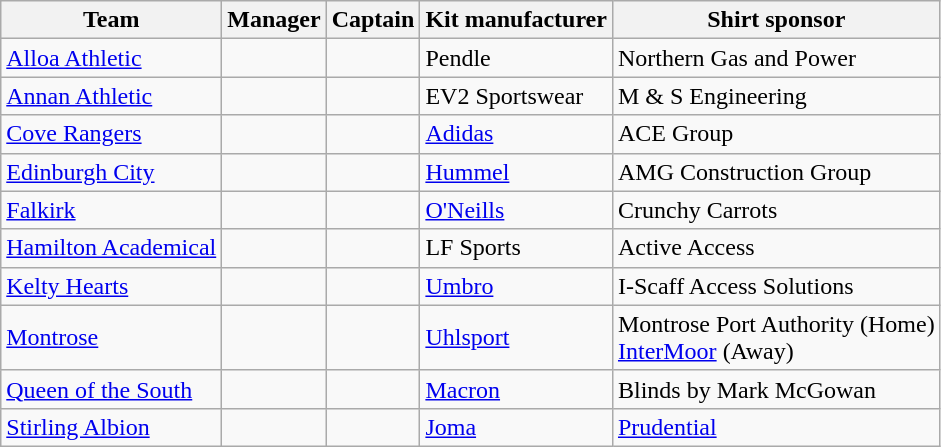<table class="wikitable sortable">
<tr>
<th>Team</th>
<th>Manager</th>
<th>Captain</th>
<th>Kit manufacturer</th>
<th>Shirt sponsor</th>
</tr>
<tr>
<td><a href='#'>Alloa Athletic</a></td>
<td> </td>
<td> </td>
<td>Pendle</td>
<td>Northern Gas and Power</td>
</tr>
<tr>
<td><a href='#'>Annan Athletic</a></td>
<td> </td>
<td> </td>
<td>EV2 Sportswear</td>
<td>M & S Engineering</td>
</tr>
<tr>
<td><a href='#'>Cove Rangers</a></td>
<td> </td>
<td> </td>
<td><a href='#'>Adidas</a></td>
<td>ACE Group</td>
</tr>
<tr>
<td><a href='#'>Edinburgh City</a></td>
<td> </td>
<td> </td>
<td><a href='#'>Hummel</a></td>
<td>AMG Construction Group</td>
</tr>
<tr>
<td><a href='#'>Falkirk</a></td>
<td> </td>
<td> </td>
<td><a href='#'>O'Neills</a></td>
<td>Crunchy Carrots</td>
</tr>
<tr>
<td><a href='#'>Hamilton Academical</a></td>
<td> </td>
<td> </td>
<td>LF Sports</td>
<td>Active Access</td>
</tr>
<tr>
<td><a href='#'>Kelty Hearts</a></td>
<td> </td>
<td> </td>
<td><a href='#'>Umbro</a></td>
<td>I-Scaff Access Solutions</td>
</tr>
<tr>
<td><a href='#'>Montrose</a></td>
<td> </td>
<td> </td>
<td><a href='#'>Uhlsport</a></td>
<td>Montrose Port Authority (Home)<br><a href='#'>InterMoor</a> (Away)</td>
</tr>
<tr>
<td><a href='#'>Queen of the South</a></td>
<td> </td>
<td> </td>
<td><a href='#'>Macron</a></td>
<td>Blinds by Mark McGowan</td>
</tr>
<tr>
<td><a href='#'>Stirling Albion</a></td>
<td> </td>
<td> </td>
<td><a href='#'>Joma</a></td>
<td><a href='#'>Prudential</a></td>
</tr>
</table>
